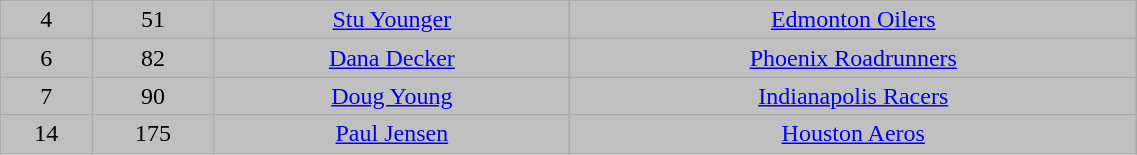<table class="wikitable" width="60%">
<tr align="center" bgcolor="C0C0C0">
<td>4</td>
<td>51</td>
<td><a href='#'>Stu Younger</a></td>
<td><a href='#'>Edmonton Oilers</a></td>
</tr>
<tr align="center" bgcolor="C0C0C0">
<td>6</td>
<td>82</td>
<td><a href='#'>Dana Decker</a></td>
<td><a href='#'>Phoenix Roadrunners</a></td>
</tr>
<tr align="center" bgcolor="C0C0C0">
<td>7</td>
<td>90</td>
<td><a href='#'>Doug Young</a></td>
<td><a href='#'>Indianapolis Racers</a></td>
</tr>
<tr align="center" bgcolor="C0C0C0">
<td>14</td>
<td>175</td>
<td><a href='#'>Paul Jensen</a></td>
<td><a href='#'>Houston Aeros</a></td>
</tr>
</table>
